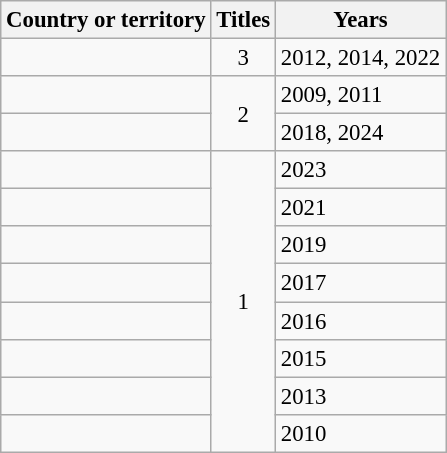<table class="wikitable sortable" style="font-size: 95%">
<tr>
<th scope="col">Country or territory</th>
<th scope="col">Titles</th>
<th scope="col">Years</th>
</tr>
<tr>
<td></td>
<td style="text-align:center;">3</td>
<td>2012, 2014, 2022</td>
</tr>
<tr>
<td></td>
<td rowspan="2" style="text-align:center;">2</td>
<td>2009, 2011</td>
</tr>
<tr>
<td></td>
<td>2018, 2024</td>
</tr>
<tr>
<td></td>
<td rowspan="9" style="text-align:center;">1</td>
<td>2023</td>
</tr>
<tr>
<td></td>
<td>2021</td>
</tr>
<tr>
<td></td>
<td>2019</td>
</tr>
<tr>
<td></td>
<td>2017</td>
</tr>
<tr>
<td></td>
<td>2016</td>
</tr>
<tr>
<td></td>
<td>2015</td>
</tr>
<tr>
<td></td>
<td>2013</td>
</tr>
<tr>
<td></td>
<td>2010</td>
</tr>
</table>
